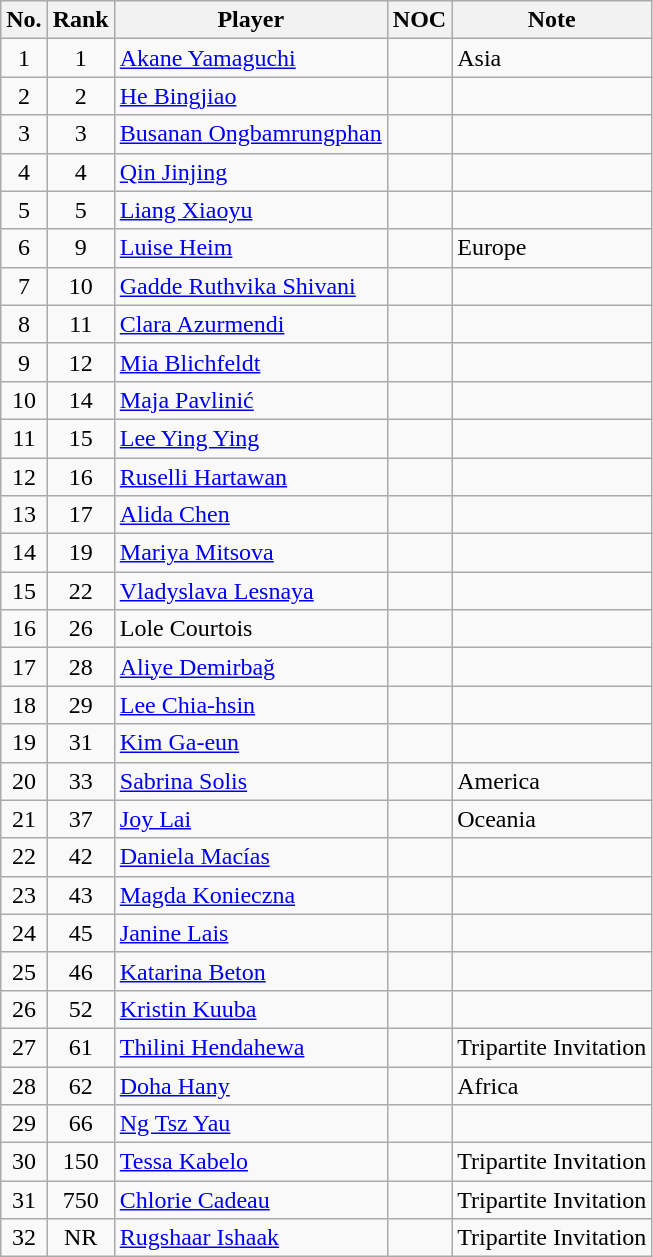<table class="wikitable">
<tr>
<th>No.</th>
<th>Rank</th>
<th>Player</th>
<th>NOC</th>
<th>Note</th>
</tr>
<tr>
<td align="center">1</td>
<td align="center">1</td>
<td><a href='#'>Akane Yamaguchi</a></td>
<td></td>
<td>Asia</td>
</tr>
<tr>
<td align="center">2</td>
<td align="center">2</td>
<td><a href='#'>He Bingjiao</a></td>
<td></td>
<td></td>
</tr>
<tr>
<td align="center">3</td>
<td align="center">3</td>
<td><a href='#'>Busanan Ongbamrungphan</a></td>
<td></td>
<td></td>
</tr>
<tr>
<td align="center">4</td>
<td align="center">4</td>
<td><a href='#'>Qin Jinjing</a></td>
<td></td>
<td></td>
</tr>
<tr>
<td align="center">5</td>
<td align="center">5</td>
<td><a href='#'>Liang Xiaoyu</a></td>
<td></td>
<td></td>
</tr>
<tr>
<td align="center">6</td>
<td align="center">9</td>
<td><a href='#'>Luise Heim</a></td>
<td></td>
<td>Europe</td>
</tr>
<tr>
<td align="center">7</td>
<td align="center">10</td>
<td><a href='#'>Gadde Ruthvika Shivani</a></td>
<td></td>
<td></td>
</tr>
<tr>
<td align="center">8</td>
<td align="center">11</td>
<td><a href='#'>Clara Azurmendi</a></td>
<td></td>
<td></td>
</tr>
<tr>
<td align="center">9</td>
<td align="center">12</td>
<td><a href='#'>Mia Blichfeldt</a></td>
<td></td>
<td></td>
</tr>
<tr>
<td align="center">10</td>
<td align="center">14</td>
<td><a href='#'>Maja Pavlinić</a></td>
<td></td>
<td></td>
</tr>
<tr>
<td align="center">11</td>
<td align="center">15</td>
<td><a href='#'>Lee Ying Ying</a></td>
<td></td>
<td></td>
</tr>
<tr>
<td align="center">12</td>
<td align="center">16</td>
<td><a href='#'>Ruselli Hartawan</a></td>
<td></td>
<td></td>
</tr>
<tr>
<td align="center">13</td>
<td align="center">17</td>
<td><a href='#'>Alida Chen</a></td>
<td></td>
<td></td>
</tr>
<tr>
<td align="center">14</td>
<td align="center">19</td>
<td><a href='#'>Mariya Mitsova</a></td>
<td></td>
<td></td>
</tr>
<tr>
<td align="center">15</td>
<td align="center">22</td>
<td><a href='#'>Vladyslava Lesnaya</a></td>
<td></td>
<td></td>
</tr>
<tr>
<td align="center">16</td>
<td align="center">26</td>
<td>Lole Courtois</td>
<td></td>
<td></td>
</tr>
<tr>
<td align="center">17</td>
<td align="center">28</td>
<td><a href='#'>Aliye Demirbağ</a></td>
<td></td>
<td></td>
</tr>
<tr>
<td align="center">18</td>
<td align="center">29</td>
<td><a href='#'>Lee Chia-hsin</a></td>
<td></td>
<td></td>
</tr>
<tr>
<td align="center">19</td>
<td align="center">31</td>
<td><a href='#'>Kim Ga-eun</a></td>
<td></td>
<td></td>
</tr>
<tr>
<td align="center">20</td>
<td align="center">33</td>
<td><a href='#'>Sabrina Solis</a></td>
<td></td>
<td>America</td>
</tr>
<tr>
<td align="center">21</td>
<td align="center">37</td>
<td><a href='#'>Joy Lai</a></td>
<td></td>
<td>Oceania</td>
</tr>
<tr>
<td align="center">22</td>
<td align="center">42</td>
<td><a href='#'>Daniela Macías</a></td>
<td></td>
<td></td>
</tr>
<tr>
<td align="center">23</td>
<td align="center">43</td>
<td><a href='#'>Magda Konieczna</a></td>
<td></td>
<td></td>
</tr>
<tr>
<td align="center">24</td>
<td align="center">45</td>
<td><a href='#'>Janine Lais</a></td>
<td></td>
<td></td>
</tr>
<tr>
<td align="center">25</td>
<td align="center">46</td>
<td><a href='#'>Katarina Beton</a></td>
<td></td>
<td></td>
</tr>
<tr>
<td align="center">26</td>
<td align="center">52</td>
<td><a href='#'>Kristin Kuuba</a></td>
<td></td>
<td></td>
</tr>
<tr>
<td align="center">27</td>
<td align="center">61</td>
<td><a href='#'>Thilini Hendahewa</a></td>
<td></td>
<td>Tripartite Invitation</td>
</tr>
<tr>
<td align="center">28</td>
<td align="center">62</td>
<td><a href='#'>Doha Hany</a></td>
<td></td>
<td>Africa</td>
</tr>
<tr>
<td align="center">29</td>
<td align="center">66</td>
<td><a href='#'>Ng Tsz Yau</a></td>
<td></td>
<td></td>
</tr>
<tr>
<td align="center">30</td>
<td align="center">150</td>
<td><a href='#'>Tessa Kabelo</a></td>
<td></td>
<td>Tripartite Invitation</td>
</tr>
<tr>
<td align="center">31</td>
<td align="center">750</td>
<td><a href='#'>Chlorie Cadeau</a></td>
<td></td>
<td>Tripartite Invitation</td>
</tr>
<tr>
<td align="center">32</td>
<td align="center">NR</td>
<td><a href='#'>Rugshaar Ishaak</a></td>
<td></td>
<td>Tripartite Invitation</td>
</tr>
</table>
